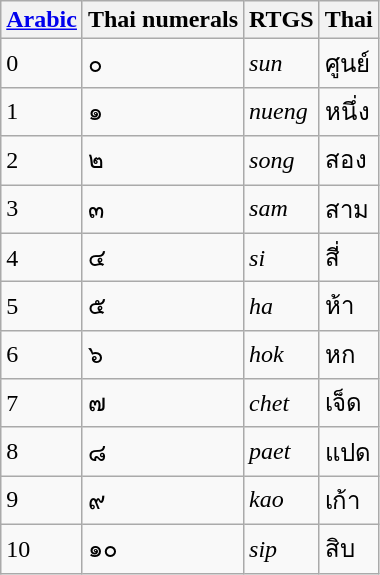<table class="wikitable">
<tr>
<th><a href='#'>Arabic</a></th>
<th>Thai numerals</th>
<th>RTGS</th>
<th>Thai</th>
</tr>
<tr>
<td>0</td>
<td>๐</td>
<td><em>sun</em></td>
<td>ศูนย์</td>
</tr>
<tr>
<td>1</td>
<td>๑</td>
<td><em>nueng</em></td>
<td>หนึ่ง</td>
</tr>
<tr>
<td>2</td>
<td>๒</td>
<td><em>song</em></td>
<td>สอง</td>
</tr>
<tr>
<td>3</td>
<td>๓</td>
<td><em>sam</em></td>
<td>สาม</td>
</tr>
<tr>
<td>4</td>
<td>๔</td>
<td><em>si</em></td>
<td>สี่</td>
</tr>
<tr>
<td>5</td>
<td>๕</td>
<td><em>ha</em></td>
<td>ห้า</td>
</tr>
<tr>
<td>6</td>
<td>๖</td>
<td><em>hok</em></td>
<td>หก</td>
</tr>
<tr>
<td>7</td>
<td>๗</td>
<td><em>chet</em></td>
<td>เจ็ด</td>
</tr>
<tr>
<td>8</td>
<td>๘</td>
<td><em>paet</em></td>
<td>แปด</td>
</tr>
<tr>
<td>9</td>
<td>๙</td>
<td><em>kao</em></td>
<td>เก้า</td>
</tr>
<tr>
<td>10</td>
<td>๑๐</td>
<td><em>sip</em></td>
<td>สิบ</td>
</tr>
</table>
